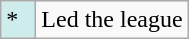<table class="wikitable">
<tr>
<td style="background:#CFECEC; width:1em">*</td>
<td>Led the league</td>
</tr>
</table>
